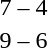<table style="text-align:center">
<tr>
<th width=200></th>
<th width=100></th>
<th width=200></th>
</tr>
<tr>
<td align=right><strong></strong></td>
<td>7 – 4</td>
<td align=left></td>
</tr>
<tr>
<td align=right><strong></strong></td>
<td>9 – 6</td>
<td align=left></td>
</tr>
</table>
